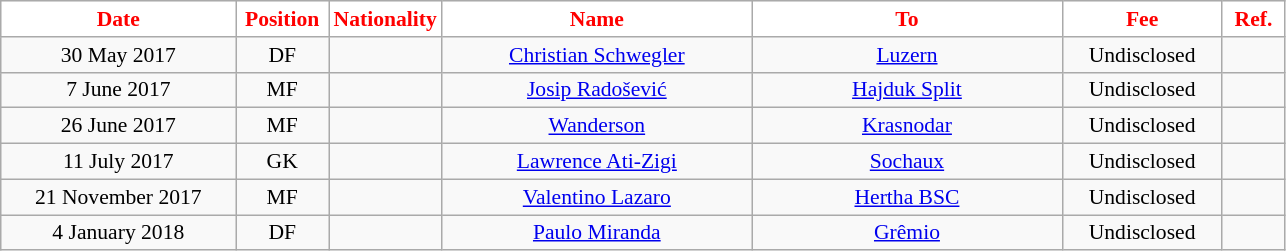<table class="wikitable"  style="text-align:center; font-size:90%; ">
<tr>
<th style="background:#FFFFFF; color:#FF0000; width:150px;">Date</th>
<th style="background:#FFFFFF; color:#FF0000; width:55px;">Position</th>
<th style="background:#FFFFFF; color:#FF0000; width:55px;">Nationality</th>
<th style="background:#FFFFFF; color:#FF0000; width:200px;">Name</th>
<th style="background:#FFFFFF; color:#FF0000; width:200px;">To</th>
<th style="background:#FFFFFF; color:#FF0000; width:100px;">Fee</th>
<th style="background:#FFFFFF; color:#FF0000; width:35px;">Ref.</th>
</tr>
<tr>
<td>30 May 2017</td>
<td>DF</td>
<td></td>
<td><a href='#'>Christian Schwegler</a></td>
<td><a href='#'>Luzern</a></td>
<td>Undisclosed</td>
<td></td>
</tr>
<tr>
<td>7 June 2017</td>
<td>MF</td>
<td></td>
<td><a href='#'>Josip Radošević</a></td>
<td><a href='#'>Hajduk Split</a></td>
<td>Undisclosed</td>
<td></td>
</tr>
<tr>
<td>26 June 2017</td>
<td>MF</td>
<td></td>
<td><a href='#'>Wanderson</a></td>
<td><a href='#'>Krasnodar</a></td>
<td>Undisclosed</td>
<td></td>
</tr>
<tr>
<td>11 July 2017</td>
<td>GK</td>
<td></td>
<td><a href='#'>Lawrence Ati-Zigi</a></td>
<td><a href='#'>Sochaux</a></td>
<td>Undisclosed</td>
<td></td>
</tr>
<tr>
<td>21 November 2017</td>
<td>MF</td>
<td></td>
<td><a href='#'>Valentino Lazaro</a></td>
<td><a href='#'>Hertha BSC</a></td>
<td>Undisclosed</td>
<td></td>
</tr>
<tr>
<td>4 January 2018</td>
<td>DF</td>
<td></td>
<td><a href='#'>Paulo Miranda</a></td>
<td><a href='#'>Grêmio</a></td>
<td>Undisclosed</td>
<td></td>
</tr>
</table>
